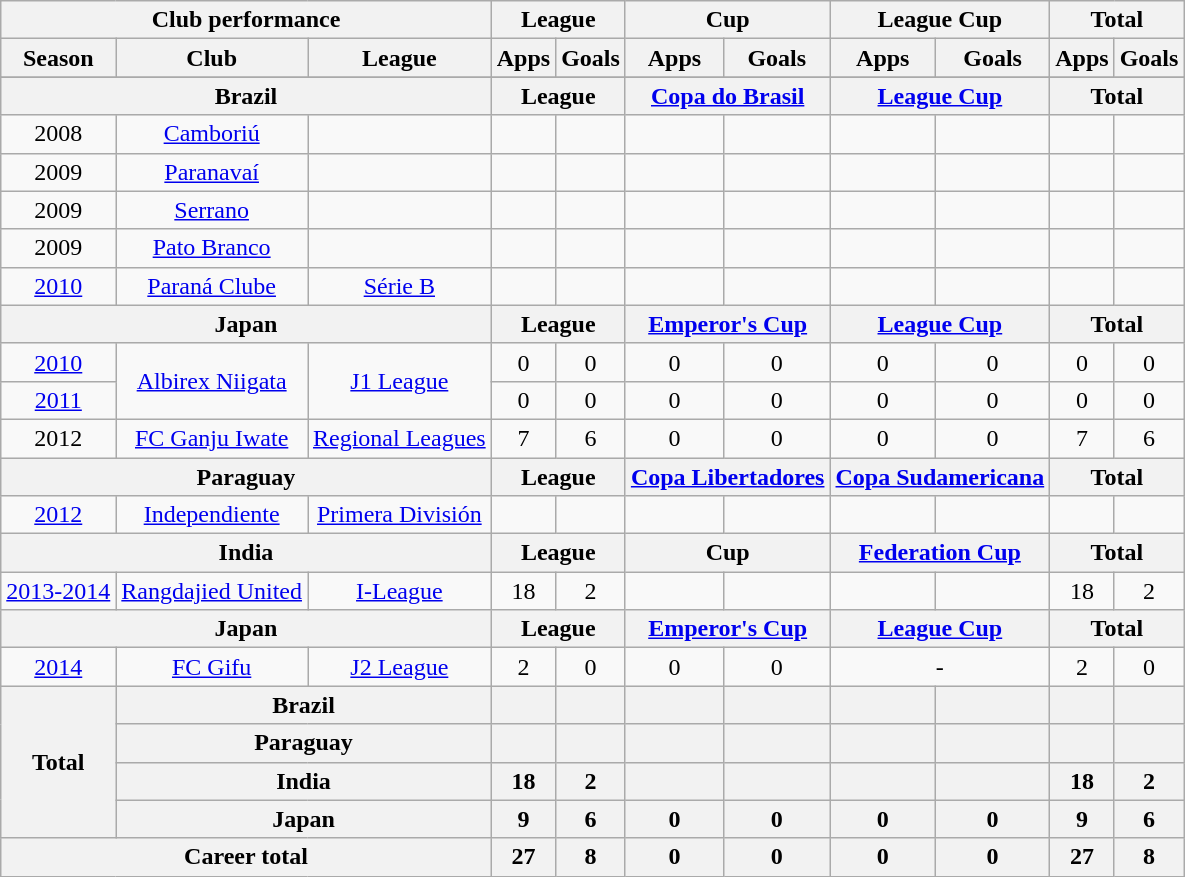<table class="wikitable" style="text-align:center">
<tr>
<th colspan=3>Club performance</th>
<th colspan=2>League</th>
<th colspan=2>Cup</th>
<th colspan=2>League Cup</th>
<th colspan=2>Total</th>
</tr>
<tr>
<th>Season</th>
<th>Club</th>
<th>League</th>
<th>Apps</th>
<th>Goals</th>
<th>Apps</th>
<th>Goals</th>
<th>Apps</th>
<th>Goals</th>
<th>Apps</th>
<th>Goals</th>
</tr>
<tr>
</tr>
<tr>
<th colspan=3>Brazil</th>
<th colspan=2>League</th>
<th colspan=2><a href='#'>Copa do Brasil</a></th>
<th colspan=2><a href='#'>League Cup</a></th>
<th colspan=2>Total</th>
</tr>
<tr>
<td>2008</td>
<td><a href='#'>Camboriú</a></td>
<td></td>
<td></td>
<td></td>
<td></td>
<td></td>
<td></td>
<td></td>
<td></td>
<td></td>
</tr>
<tr>
<td>2009</td>
<td><a href='#'>Paranavaí</a></td>
<td></td>
<td></td>
<td></td>
<td></td>
<td></td>
<td></td>
<td></td>
<td></td>
<td></td>
</tr>
<tr>
<td>2009</td>
<td><a href='#'>Serrano</a></td>
<td></td>
<td></td>
<td></td>
<td></td>
<td></td>
<td></td>
<td></td>
<td></td>
<td></td>
</tr>
<tr>
<td>2009</td>
<td><a href='#'>Pato Branco</a></td>
<td></td>
<td></td>
<td></td>
<td></td>
<td></td>
<td></td>
<td></td>
<td></td>
<td></td>
</tr>
<tr>
<td><a href='#'>2010</a></td>
<td><a href='#'>Paraná Clube</a></td>
<td><a href='#'>Série B</a></td>
<td></td>
<td></td>
<td></td>
<td></td>
<td></td>
<td></td>
<td></td>
<td></td>
</tr>
<tr>
<th colspan=3>Japan</th>
<th colspan=2>League</th>
<th colspan=2><a href='#'>Emperor's Cup</a></th>
<th colspan=2><a href='#'>League Cup</a></th>
<th colspan=2>Total</th>
</tr>
<tr>
<td><a href='#'>2010</a></td>
<td rowspan=2><a href='#'>Albirex Niigata</a></td>
<td rowspan=2><a href='#'>J1 League</a></td>
<td>0</td>
<td>0</td>
<td>0</td>
<td>0</td>
<td>0</td>
<td>0</td>
<td>0</td>
<td>0</td>
</tr>
<tr>
<td><a href='#'>2011</a></td>
<td>0</td>
<td>0</td>
<td>0</td>
<td>0</td>
<td>0</td>
<td>0</td>
<td>0</td>
<td>0</td>
</tr>
<tr>
<td>2012</td>
<td><a href='#'>FC Ganju Iwate</a></td>
<td><a href='#'>Regional Leagues</a></td>
<td>7</td>
<td>6</td>
<td>0</td>
<td>0</td>
<td>0</td>
<td>0</td>
<td>7</td>
<td>6</td>
</tr>
<tr>
<th colspan=3>Paraguay</th>
<th colspan=2>League</th>
<th colspan=2><a href='#'>Copa Libertadores</a></th>
<th colspan=2><a href='#'>Copa Sudamericana</a></th>
<th colspan=2>Total</th>
</tr>
<tr>
<td><a href='#'>2012</a></td>
<td><a href='#'>Independiente</a></td>
<td><a href='#'>Primera División</a></td>
<td></td>
<td></td>
<td></td>
<td></td>
<td></td>
<td></td>
<td></td>
<td></td>
</tr>
<tr>
<th colspan=3>India</th>
<th colspan=2>League</th>
<th colspan=2>Cup</th>
<th colspan=2><a href='#'>Federation Cup</a></th>
<th colspan=2>Total</th>
</tr>
<tr>
<td><a href='#'>2013-2014</a></td>
<td><a href='#'>Rangdajied United</a></td>
<td><a href='#'>I-League</a></td>
<td>18</td>
<td>2</td>
<td></td>
<td></td>
<td></td>
<td></td>
<td>18</td>
<td>2</td>
</tr>
<tr>
<th colspan=3>Japan</th>
<th colspan=2>League</th>
<th colspan=2><a href='#'>Emperor's Cup</a></th>
<th colspan=2><a href='#'>League Cup</a></th>
<th colspan=2>Total</th>
</tr>
<tr>
<td><a href='#'>2014</a></td>
<td><a href='#'>FC Gifu</a></td>
<td><a href='#'>J2 League</a></td>
<td>2</td>
<td>0</td>
<td>0</td>
<td>0</td>
<td colspan=2>-</td>
<td>2</td>
<td>0</td>
</tr>
<tr>
<th rowspan=4>Total</th>
<th colspan=2>Brazil</th>
<th></th>
<th></th>
<th></th>
<th></th>
<th></th>
<th></th>
<th></th>
<th></th>
</tr>
<tr>
<th colspan=2>Paraguay</th>
<th></th>
<th></th>
<th></th>
<th></th>
<th></th>
<th></th>
<th></th>
<th></th>
</tr>
<tr>
<th colspan=2>India</th>
<th>18</th>
<th>2</th>
<th></th>
<th></th>
<th></th>
<th></th>
<th>18</th>
<th>2</th>
</tr>
<tr>
<th colspan=2>Japan</th>
<th>9</th>
<th>6</th>
<th>0</th>
<th>0</th>
<th>0</th>
<th>0</th>
<th>9</th>
<th>6</th>
</tr>
<tr>
<th colspan=3>Career total</th>
<th>27</th>
<th>8</th>
<th>0</th>
<th>0</th>
<th>0</th>
<th>0</th>
<th>27</th>
<th>8</th>
</tr>
</table>
